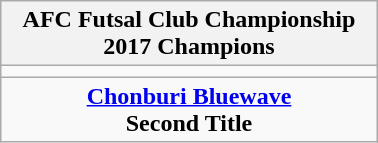<table class="wikitable" style="text-align: center; margin: 0 auto; width: 20%">
<tr>
<th>AFC Futsal Club Championship<br> 2017 Champions</th>
</tr>
<tr>
<td></td>
</tr>
<tr>
<td><strong><a href='#'>Chonburi Bluewave</a></strong><br><strong>Second Title</strong></td>
</tr>
</table>
